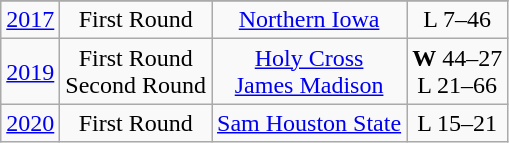<table class="wikitable" style="text-align:center">
<tr>
</tr>
<tr align="center">
<td><a href='#'>2017</a></td>
<td>First Round</td>
<td><a href='#'>Northern Iowa</a></td>
<td>L 7–46</td>
</tr>
<tr align="center">
<td><a href='#'>2019</a></td>
<td>First Round<br>Second Round</td>
<td><a href='#'>Holy Cross</a><br><a href='#'>James Madison</a></td>
<td><strong>W</strong> 44–27<br>L 21–66</td>
</tr>
<tr align="center">
<td><a href='#'>2020</a></td>
<td>First Round</td>
<td><a href='#'>Sam Houston State</a></td>
<td>L 15–21</td>
</tr>
</table>
